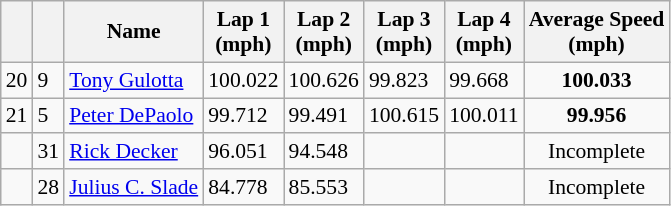<table class="wikitable" style="font-size: 90%;">
<tr align="center">
<th></th>
<th></th>
<th>Name</th>
<th>Lap 1<br>(mph)</th>
<th>Lap 2<br>(mph)</th>
<th>Lap 3<br>(mph)</th>
<th>Lap 4<br>(mph)</th>
<th>Average Speed<br>(mph)</th>
</tr>
<tr>
<td>20</td>
<td>9</td>
<td> <a href='#'>Tony Gulotta</a></td>
<td>100.022</td>
<td>100.626</td>
<td>99.823</td>
<td>99.668</td>
<td align=center><strong>100.033</strong></td>
</tr>
<tr>
<td>21</td>
<td>5</td>
<td> <a href='#'>Peter DePaolo</a> <strong></strong></td>
<td>99.712</td>
<td>99.491</td>
<td>100.615</td>
<td>100.011</td>
<td align=center><strong>99.956</strong></td>
</tr>
<tr>
<td> </td>
<td>31</td>
<td> <a href='#'>Rick Decker</a></td>
<td>96.051</td>
<td>94.548</td>
<td> </td>
<td> </td>
<td align=center>Incomplete</td>
</tr>
<tr>
<td> </td>
<td>28</td>
<td> <a href='#'>Julius C. Slade</a> <strong></strong></td>
<td>84.778</td>
<td>85.553</td>
<td> </td>
<td> </td>
<td align=center>Incomplete</td>
</tr>
</table>
